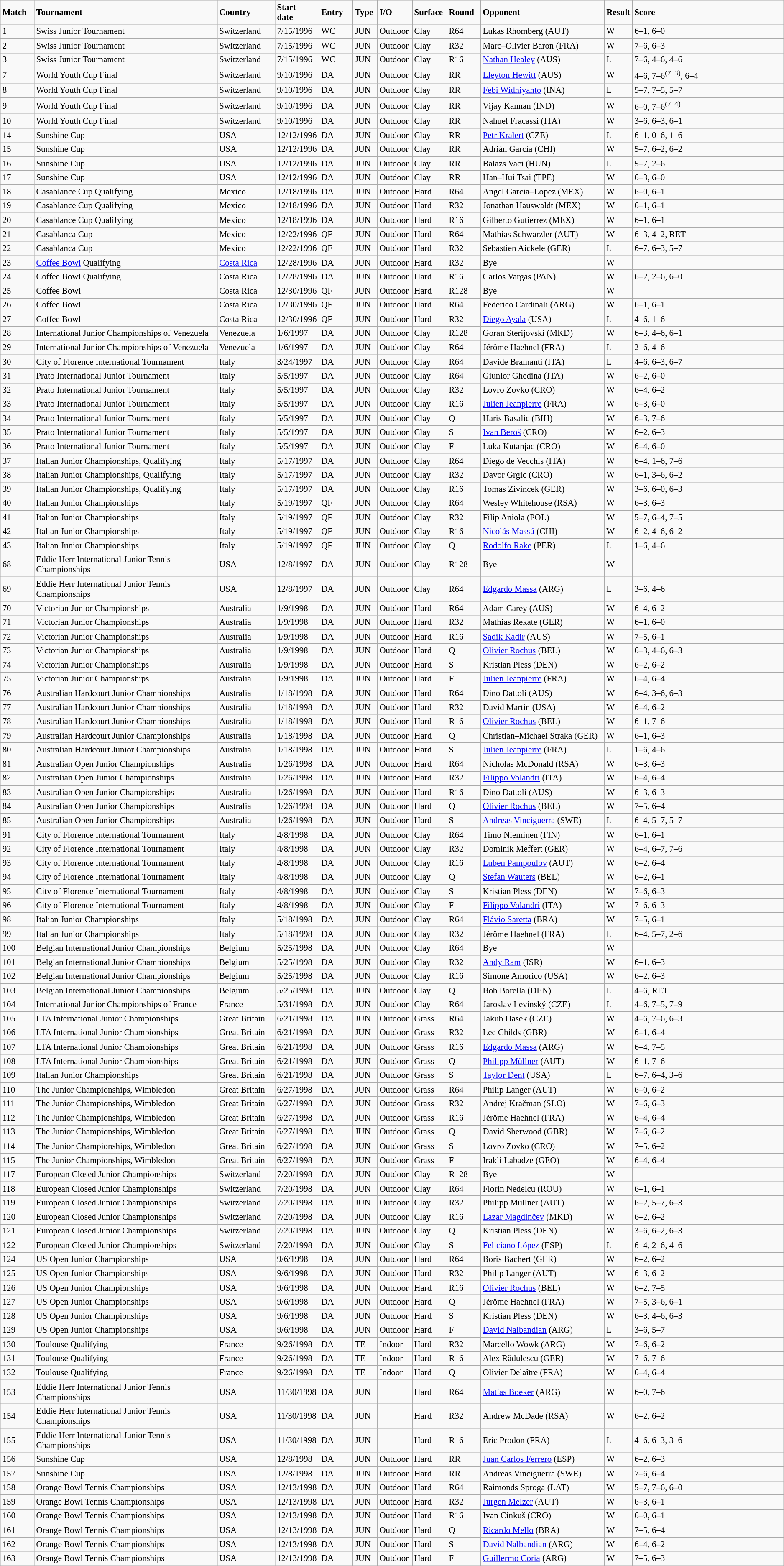<table class="wikitable sortable" style="font-size:87%; <hiddentext>generated with [[:de">
<tr style="font-weight:bold">
<td width="48">Match</td>
<td width="300">Tournament</td>
<td width="87">Country</td>
<td width="64">Start<br>date</td>
<td width="48">Entry</td>
<td width="33">Type</td>
<td width="49">I/O</td>
<td width="49">Surface</td>
<td width="48">Round</td>
<td width="200">Opponent</td>
<td width="38">Result</td>
<td width="250">Score</td>
</tr>
<tr>
<td>1</td>
<td>Swiss Junior Tournament</td>
<td>Switzerland</td>
<td>7/15/1996</td>
<td>WC</td>
<td>JUN</td>
<td>Outdoor</td>
<td>Clay</td>
<td>R64</td>
<td>Lukas Rhomberg (AUT)</td>
<td>W</td>
<td>6–1, 6–0</td>
</tr>
<tr>
<td>2</td>
<td>Swiss Junior Tournament</td>
<td>Switzerland</td>
<td>7/15/1996</td>
<td>WC</td>
<td>JUN</td>
<td>Outdoor</td>
<td>Clay</td>
<td>R32</td>
<td>Marc–Olivier Baron (FRA)</td>
<td>W</td>
<td>7–6, 6–3</td>
</tr>
<tr>
<td>3</td>
<td>Swiss Junior Tournament</td>
<td>Switzerland</td>
<td>7/15/1996</td>
<td>WC</td>
<td>JUN</td>
<td>Outdoor</td>
<td>Clay</td>
<td>R16</td>
<td><a href='#'>Nathan Healey</a> (AUS)</td>
<td>L</td>
<td>7–6, 4–6, 4–6</td>
</tr>
<tr>
<td>7</td>
<td>World Youth Cup Final</td>
<td>Switzerland</td>
<td>9/10/1996</td>
<td>DA</td>
<td>JUN</td>
<td>Outdoor</td>
<td>Clay</td>
<td>RR</td>
<td><a href='#'>Lleyton Hewitt</a> (AUS)</td>
<td>W</td>
<td>4–6, 7–6<sup>(7–3)</sup>, 6–4</td>
</tr>
<tr>
<td>8</td>
<td>World Youth Cup Final</td>
<td>Switzerland</td>
<td>9/10/1996</td>
<td>DA</td>
<td>JUN</td>
<td>Outdoor</td>
<td>Clay</td>
<td>RR</td>
<td><a href='#'>Febi Widhiyanto</a> (INA)</td>
<td>L</td>
<td>5–7, 7–5, 5–7</td>
</tr>
<tr>
<td>9</td>
<td>World Youth Cup Final</td>
<td>Switzerland</td>
<td>9/10/1996</td>
<td>DA</td>
<td>JUN</td>
<td>Outdoor</td>
<td>Clay</td>
<td>RR</td>
<td>Vijay Kannan (IND)</td>
<td>W</td>
<td>6–0, 7–6<sup>(7–4)</sup></td>
</tr>
<tr>
<td>10</td>
<td>World Youth Cup Final</td>
<td>Switzerland</td>
<td>9/10/1996</td>
<td>DA</td>
<td>JUN</td>
<td>Outdoor</td>
<td>Clay</td>
<td>RR</td>
<td>Nahuel Fracassi (ITA)</td>
<td>W</td>
<td>3–6, 6–3, 6–1</td>
</tr>
<tr>
<td>14</td>
<td>Sunshine Cup</td>
<td>USA</td>
<td>12/12/1996</td>
<td>DA</td>
<td>JUN</td>
<td>Outdoor</td>
<td>Clay</td>
<td>RR</td>
<td><a href='#'>Petr Kralert</a> (CZE)</td>
<td>L</td>
<td>6–1, 0–6, 1–6</td>
</tr>
<tr>
<td>15</td>
<td>Sunshine Cup</td>
<td>USA</td>
<td>12/12/1996</td>
<td>DA</td>
<td>JUN</td>
<td>Outdoor</td>
<td>Clay</td>
<td>RR</td>
<td>Adrián García (CHI)</td>
<td>W</td>
<td>5–7, 6–2, 6–2</td>
</tr>
<tr>
<td>16</td>
<td>Sunshine Cup</td>
<td>USA</td>
<td>12/12/1996</td>
<td>DA</td>
<td>JUN</td>
<td>Outdoor</td>
<td>Clay</td>
<td>RR</td>
<td>Balazs Vaci (HUN)</td>
<td>L</td>
<td>5–7, 2–6</td>
</tr>
<tr>
<td>17</td>
<td>Sunshine Cup</td>
<td>USA</td>
<td>12/12/1996</td>
<td>DA</td>
<td>JUN</td>
<td>Outdoor</td>
<td>Clay</td>
<td>RR</td>
<td>Han–Hui Tsai (TPE)</td>
<td>W</td>
<td>6–3, 6–0</td>
</tr>
<tr>
<td>18</td>
<td>Casablance Cup Qualifying</td>
<td>Mexico</td>
<td>12/18/1996</td>
<td>DA</td>
<td>JUN</td>
<td>Outdoor</td>
<td>Hard</td>
<td>R64</td>
<td>Angel Garcia–Lopez (MEX)</td>
<td>W</td>
<td>6–0, 6–1</td>
</tr>
<tr>
<td>19</td>
<td>Casablance Cup Qualifying</td>
<td>Mexico</td>
<td>12/18/1996</td>
<td>DA</td>
<td>JUN</td>
<td>Outdoor</td>
<td>Hard</td>
<td>R32</td>
<td>Jonathan Hauswaldt (MEX)</td>
<td>W</td>
<td>6–1, 6–1</td>
</tr>
<tr>
<td>20</td>
<td>Casablance Cup Qualifying</td>
<td>Mexico</td>
<td>12/18/1996</td>
<td>DA</td>
<td>JUN</td>
<td>Outdoor</td>
<td>Hard</td>
<td>R16</td>
<td>Gilberto Gutierrez (MEX)</td>
<td>W</td>
<td>6–1, 6–1</td>
</tr>
<tr>
<td>21</td>
<td>Casablanca Cup</td>
<td>Mexico</td>
<td>12/22/1996</td>
<td>QF</td>
<td>JUN</td>
<td>Outdoor</td>
<td>Hard</td>
<td>R64</td>
<td>Mathias Schwarzler (AUT)</td>
<td>W</td>
<td>6–3, 4–2, RET</td>
</tr>
<tr>
<td>22</td>
<td>Casablanca Cup</td>
<td>Mexico</td>
<td>12/22/1996</td>
<td>QF</td>
<td>JUN</td>
<td>Outdoor</td>
<td>Hard</td>
<td>R32</td>
<td>Sebastien Aickele (GER)</td>
<td>L</td>
<td>6–7, 6–3, 5–7</td>
</tr>
<tr>
<td>23</td>
<td><a href='#'>Coffee Bowl</a> Qualifying</td>
<td><a href='#'>Costa Rica</a></td>
<td>12/28/1996</td>
<td>DA</td>
<td>JUN</td>
<td>Outdoor</td>
<td>Hard</td>
<td>R32</td>
<td>Bye</td>
<td>W</td>
<td> </td>
</tr>
<tr>
<td>24</td>
<td>Coffee Bowl Qualifying</td>
<td>Costa Rica</td>
<td>12/28/1996</td>
<td>DA</td>
<td>JUN</td>
<td>Outdoor</td>
<td>Hard</td>
<td>R16</td>
<td>Carlos Vargas (PAN)</td>
<td>W</td>
<td>6–2, 2–6, 6–0</td>
</tr>
<tr>
<td>25</td>
<td>Coffee Bowl</td>
<td>Costa Rica</td>
<td>12/30/1996</td>
<td>QF</td>
<td>JUN</td>
<td>Outdoor</td>
<td>Hard</td>
<td>R128</td>
<td>Bye</td>
<td>W</td>
<td> </td>
</tr>
<tr>
<td>26</td>
<td>Coffee Bowl</td>
<td>Costa Rica</td>
<td>12/30/1996</td>
<td>QF</td>
<td>JUN</td>
<td>Outdoor</td>
<td>Hard</td>
<td>R64</td>
<td>Federico Cardinali (ARG)</td>
<td>W</td>
<td>6–1, 6–1</td>
</tr>
<tr>
<td>27</td>
<td>Coffee Bowl</td>
<td>Costa Rica</td>
<td>12/30/1996</td>
<td>QF</td>
<td>JUN</td>
<td>Outdoor</td>
<td>Hard</td>
<td>R32</td>
<td><a href='#'>Diego Ayala</a> (USA)</td>
<td>L</td>
<td>4–6, 1–6</td>
</tr>
<tr>
<td>28</td>
<td>International Junior Championships of Venezuela</td>
<td>Venezuela</td>
<td>1/6/1997</td>
<td>DA</td>
<td>JUN</td>
<td>Outdoor</td>
<td>Clay</td>
<td>R128</td>
<td>Goran Sterijovski (MKD)</td>
<td>W</td>
<td>6–3, 4–6, 6–1</td>
</tr>
<tr>
<td>29</td>
<td>International Junior Championships of Venezuela</td>
<td>Venezuela</td>
<td>1/6/1997</td>
<td>DA</td>
<td>JUN</td>
<td>Outdoor</td>
<td>Clay</td>
<td>R64</td>
<td>Jérôme Haehnel (FRA)</td>
<td>L</td>
<td>2–6, 4–6</td>
</tr>
<tr>
<td>30</td>
<td>City of Florence International Tournament</td>
<td>Italy</td>
<td>3/24/1997</td>
<td>DA</td>
<td>JUN</td>
<td>Outdoor</td>
<td>Clay</td>
<td>R64</td>
<td>Davide Bramanti (ITA)</td>
<td>L</td>
<td>4–6, 6–3, 6–7</td>
</tr>
<tr>
<td>31</td>
<td>Prato International Junior Tournament</td>
<td>Italy</td>
<td>5/5/1997</td>
<td>DA</td>
<td>JUN</td>
<td>Outdoor</td>
<td>Clay</td>
<td>R64</td>
<td>Giunior Ghedina (ITA)</td>
<td>W</td>
<td>6–2, 6–0</td>
</tr>
<tr>
<td>32</td>
<td>Prato International Junior Tournament</td>
<td>Italy</td>
<td>5/5/1997</td>
<td>DA</td>
<td>JUN</td>
<td>Outdoor</td>
<td>Clay</td>
<td>R32</td>
<td>Lovro Zovko (CRO)</td>
<td>W</td>
<td>6–4, 6–2</td>
</tr>
<tr>
<td>33</td>
<td>Prato International Junior Tournament</td>
<td>Italy</td>
<td>5/5/1997</td>
<td>DA</td>
<td>JUN</td>
<td>Outdoor</td>
<td>Clay</td>
<td>R16</td>
<td><a href='#'>Julien Jeanpierre</a> (FRA)</td>
<td>W</td>
<td>6–3, 6–0</td>
</tr>
<tr>
<td>34</td>
<td>Prato International Junior Tournament</td>
<td>Italy</td>
<td>5/5/1997</td>
<td>DA</td>
<td>JUN</td>
<td>Outdoor</td>
<td>Clay</td>
<td>Q</td>
<td>Haris Basalic (BIH)</td>
<td>W</td>
<td>6–3, 7–6</td>
</tr>
<tr>
<td>35</td>
<td>Prato International Junior Tournament</td>
<td>Italy</td>
<td>5/5/1997</td>
<td>DA</td>
<td>JUN</td>
<td>Outdoor</td>
<td>Clay</td>
<td>S</td>
<td><a href='#'>Ivan Beroš</a> (CRO)</td>
<td>W</td>
<td>6–2, 6–3</td>
</tr>
<tr>
<td>36</td>
<td>Prato International Junior Tournament</td>
<td>Italy</td>
<td>5/5/1997</td>
<td>DA</td>
<td>JUN</td>
<td>Outdoor</td>
<td>Clay</td>
<td>F</td>
<td>Luka Kutanjac (CRO)</td>
<td>W</td>
<td>6–4, 6–0</td>
</tr>
<tr>
<td>37</td>
<td>Italian Junior Championships, Qualifying</td>
<td>Italy</td>
<td>5/17/1997</td>
<td>DA</td>
<td>JUN</td>
<td>Outdoor</td>
<td>Clay</td>
<td>R64</td>
<td>Diego de Vecchis (ITA)</td>
<td>W</td>
<td>6–4, 1–6, 7–6</td>
</tr>
<tr>
<td>38</td>
<td>Italian Junior Championships, Qualifying</td>
<td>Italy</td>
<td>5/17/1997</td>
<td>DA</td>
<td>JUN</td>
<td>Outdoor</td>
<td>Clay</td>
<td>R32</td>
<td>Davor Grgic (CRO)</td>
<td>W</td>
<td>6–1, 3–6, 6–2</td>
</tr>
<tr>
<td>39</td>
<td>Italian Junior Championships, Qualifying</td>
<td>Italy</td>
<td>5/17/1997</td>
<td>DA</td>
<td>JUN</td>
<td>Outdoor</td>
<td>Clay</td>
<td>R16</td>
<td>Tomas Zivincek (GER)</td>
<td>W</td>
<td>3–6, 6–0, 6–3</td>
</tr>
<tr>
<td>40</td>
<td>Italian Junior Championships</td>
<td>Italy</td>
<td>5/19/1997</td>
<td>QF</td>
<td>JUN</td>
<td>Outdoor</td>
<td>Clay</td>
<td>R64</td>
<td>Wesley Whitehouse (RSA)</td>
<td>W</td>
<td>6–3, 6–3</td>
</tr>
<tr>
<td>41</td>
<td>Italian Junior Championships</td>
<td>Italy</td>
<td>5/19/1997</td>
<td>QF</td>
<td>JUN</td>
<td>Outdoor</td>
<td>Clay</td>
<td>R32</td>
<td>Filip Aniola (POL)</td>
<td>W</td>
<td>5–7, 6–4, 7–5</td>
</tr>
<tr>
<td>42</td>
<td>Italian Junior Championships</td>
<td>Italy</td>
<td>5/19/1997</td>
<td>QF</td>
<td>JUN</td>
<td>Outdoor</td>
<td>Clay</td>
<td>R16</td>
<td><a href='#'>Nicolás Massú</a> (CHI)</td>
<td>W</td>
<td>6–2, 4–6, 6–2</td>
</tr>
<tr>
<td>43</td>
<td>Italian Junior Championships</td>
<td>Italy</td>
<td>5/19/1997</td>
<td>QF</td>
<td>JUN</td>
<td>Outdoor</td>
<td>Clay</td>
<td>Q</td>
<td><a href='#'>Rodolfo Rake</a> (PER)</td>
<td>L</td>
<td>1–6, 4–6</td>
</tr>
<tr>
<td>68</td>
<td>Eddie Herr International Junior Tennis Championships</td>
<td>USA</td>
<td>12/8/1997</td>
<td>DA</td>
<td>JUN</td>
<td>Outdoor</td>
<td>Clay</td>
<td>R128</td>
<td>Bye</td>
<td>W</td>
<td> </td>
</tr>
<tr>
<td>69</td>
<td>Eddie Herr International Junior Tennis Championships</td>
<td>USA</td>
<td>12/8/1997</td>
<td>DA</td>
<td>JUN</td>
<td>Outdoor</td>
<td>Clay</td>
<td>R64</td>
<td><a href='#'>Edgardo Massa</a> (ARG)</td>
<td>L</td>
<td>3–6, 4–6</td>
</tr>
<tr>
<td>70</td>
<td>Victorian Junior Championships</td>
<td>Australia</td>
<td>1/9/1998</td>
<td>DA</td>
<td>JUN</td>
<td>Outdoor</td>
<td>Hard</td>
<td>R64</td>
<td>Adam Carey (AUS)</td>
<td>W</td>
<td>6–4, 6–2</td>
</tr>
<tr>
<td>71</td>
<td>Victorian Junior Championships</td>
<td>Australia</td>
<td>1/9/1998</td>
<td>DA</td>
<td>JUN</td>
<td>Outdoor</td>
<td>Hard</td>
<td>R32</td>
<td>Mathias Rekate (GER)</td>
<td>W</td>
<td>6–1, 6–0</td>
</tr>
<tr>
<td>72</td>
<td>Victorian Junior Championships</td>
<td>Australia</td>
<td>1/9/1998</td>
<td>DA</td>
<td>JUN</td>
<td>Outdoor</td>
<td>Hard</td>
<td>R16</td>
<td><a href='#'>Sadik Kadir</a> (AUS)</td>
<td>W</td>
<td>7–5, 6–1</td>
</tr>
<tr>
<td>73</td>
<td>Victorian Junior Championships</td>
<td>Australia</td>
<td>1/9/1998</td>
<td>DA</td>
<td>JUN</td>
<td>Outdoor</td>
<td>Hard</td>
<td>Q</td>
<td><a href='#'>Olivier Rochus</a> (BEL)</td>
<td>W</td>
<td>6–3, 4–6, 6–3</td>
</tr>
<tr>
<td>74</td>
<td>Victorian Junior Championships</td>
<td>Australia</td>
<td>1/9/1998</td>
<td>DA</td>
<td>JUN</td>
<td>Outdoor</td>
<td>Hard</td>
<td>S</td>
<td>Kristian Pless (DEN)</td>
<td>W</td>
<td>6–2, 6–2</td>
</tr>
<tr>
<td>75</td>
<td>Victorian Junior Championships</td>
<td>Australia</td>
<td>1/9/1998</td>
<td>DA</td>
<td>JUN</td>
<td>Outdoor</td>
<td>Hard</td>
<td>F</td>
<td><a href='#'>Julien Jeanpierre</a> (FRA)</td>
<td>W</td>
<td>6–4, 6–4</td>
</tr>
<tr>
<td>76</td>
<td>Australian Hardcourt Junior Championships</td>
<td>Australia</td>
<td>1/18/1998</td>
<td>DA</td>
<td>JUN</td>
<td>Outdoor</td>
<td>Hard</td>
<td>R64</td>
<td>Dino Dattoli (AUS)</td>
<td>W</td>
<td>6–4, 3–6, 6–3</td>
</tr>
<tr>
<td>77</td>
<td>Australian Hardcourt Junior Championships</td>
<td>Australia</td>
<td>1/18/1998</td>
<td>DA</td>
<td>JUN</td>
<td>Outdoor</td>
<td>Hard</td>
<td>R32</td>
<td>David Martin (USA)</td>
<td>W</td>
<td>6–4, 6–2</td>
</tr>
<tr>
<td>78</td>
<td>Australian Hardcourt Junior Championships</td>
<td>Australia</td>
<td>1/18/1998</td>
<td>DA</td>
<td>JUN</td>
<td>Outdoor</td>
<td>Hard</td>
<td>R16</td>
<td><a href='#'>Olivier Rochus</a> (BEL)</td>
<td>W</td>
<td>6–1, 7–6</td>
</tr>
<tr>
<td>79</td>
<td>Australian Hardcourt Junior Championships</td>
<td>Australia</td>
<td>1/18/1998</td>
<td>DA</td>
<td>JUN</td>
<td>Outdoor</td>
<td>Hard</td>
<td>Q</td>
<td>Christian–Michael Straka (GER)</td>
<td>W</td>
<td>6–1, 6–3</td>
</tr>
<tr>
<td>80</td>
<td>Australian Hardcourt Junior Championships</td>
<td>Australia</td>
<td>1/18/1998</td>
<td>DA</td>
<td>JUN</td>
<td>Outdoor</td>
<td>Hard</td>
<td>S</td>
<td><a href='#'>Julien Jeanpierre</a> (FRA)</td>
<td>L</td>
<td>1–6, 4–6</td>
</tr>
<tr>
<td>81</td>
<td>Australian Open Junior Championships</td>
<td>Australia</td>
<td>1/26/1998</td>
<td>DA</td>
<td>JUN</td>
<td>Outdoor</td>
<td>Hard</td>
<td>R64</td>
<td>Nicholas McDonald (RSA)</td>
<td>W</td>
<td>6–3, 6–3</td>
</tr>
<tr>
<td>82</td>
<td>Australian Open Junior Championships</td>
<td>Australia</td>
<td>1/26/1998</td>
<td>DA</td>
<td>JUN</td>
<td>Outdoor</td>
<td>Hard</td>
<td>R32</td>
<td><a href='#'>Filippo Volandri</a> (ITA)</td>
<td>W</td>
<td>6–4, 6–4</td>
</tr>
<tr>
<td>83</td>
<td>Australian Open Junior Championships</td>
<td>Australia</td>
<td>1/26/1998</td>
<td>DA</td>
<td>JUN</td>
<td>Outdoor</td>
<td>Hard</td>
<td>R16</td>
<td>Dino Dattoli (AUS)</td>
<td>W</td>
<td>6–3, 6–3</td>
</tr>
<tr>
<td>84</td>
<td>Australian Open Junior Championships</td>
<td>Australia</td>
<td>1/26/1998</td>
<td>DA</td>
<td>JUN</td>
<td>Outdoor</td>
<td>Hard</td>
<td>Q</td>
<td><a href='#'>Olivier Rochus</a> (BEL)</td>
<td>W</td>
<td>7–5, 6–4</td>
</tr>
<tr>
<td>85</td>
<td>Australian Open Junior Championships</td>
<td>Australia</td>
<td>1/26/1998</td>
<td>DA</td>
<td>JUN</td>
<td>Outdoor</td>
<td>Hard</td>
<td>S</td>
<td><a href='#'>Andreas Vinciguerra</a> (SWE)</td>
<td>L</td>
<td>6–4, 5–7, 5–7</td>
</tr>
<tr>
<td>91</td>
<td>City of Florence International Tournament</td>
<td>Italy</td>
<td>4/8/1998</td>
<td>DA</td>
<td>JUN</td>
<td>Outdoor</td>
<td>Clay</td>
<td>R64</td>
<td>Timo Nieminen (FIN)</td>
<td>W</td>
<td>6–1, 6–1</td>
</tr>
<tr>
<td>92</td>
<td>City of Florence International Tournament</td>
<td>Italy</td>
<td>4/8/1998</td>
<td>DA</td>
<td>JUN</td>
<td>Outdoor</td>
<td>Clay</td>
<td>R32</td>
<td>Dominik Meffert (GER)</td>
<td>W</td>
<td>6–4, 6–7, 7–6</td>
</tr>
<tr>
<td>93</td>
<td>City of Florence International Tournament</td>
<td>Italy</td>
<td>4/8/1998</td>
<td>DA</td>
<td>JUN</td>
<td>Outdoor</td>
<td>Clay</td>
<td>R16</td>
<td><a href='#'>Luben Pampoulov</a> (AUT)</td>
<td>W</td>
<td>6–2, 6–4</td>
</tr>
<tr>
<td>94</td>
<td>City of Florence International Tournament</td>
<td>Italy</td>
<td>4/8/1998</td>
<td>DA</td>
<td>JUN</td>
<td>Outdoor</td>
<td>Clay</td>
<td>Q</td>
<td><a href='#'>Stefan Wauters</a> (BEL)</td>
<td>W</td>
<td>6–2, 6–1</td>
</tr>
<tr>
<td>95</td>
<td>City of Florence International Tournament</td>
<td>Italy</td>
<td>4/8/1998</td>
<td>DA</td>
<td>JUN</td>
<td>Outdoor</td>
<td>Clay</td>
<td>S</td>
<td>Kristian Pless (DEN)</td>
<td>W</td>
<td>7–6, 6–3</td>
</tr>
<tr>
<td>96</td>
<td>City of Florence International Tournament</td>
<td>Italy</td>
<td>4/8/1998</td>
<td>DA</td>
<td>JUN</td>
<td>Outdoor</td>
<td>Clay</td>
<td>F</td>
<td><a href='#'>Filippo Volandri</a> (ITA)</td>
<td>W</td>
<td>7–6, 6–3</td>
</tr>
<tr>
<td>98</td>
<td>Italian Junior Championships</td>
<td>Italy</td>
<td>5/18/1998</td>
<td>DA</td>
<td>JUN</td>
<td>Outdoor</td>
<td>Clay</td>
<td>R64</td>
<td><a href='#'>Flávio Saretta</a> (BRA)</td>
<td>W</td>
<td>7–5, 6–1</td>
</tr>
<tr>
<td>99</td>
<td>Italian Junior Championships</td>
<td>Italy</td>
<td>5/18/1998</td>
<td>DA</td>
<td>JUN</td>
<td>Outdoor</td>
<td>Clay</td>
<td>R32</td>
<td>Jérôme Haehnel (FRA)</td>
<td>L</td>
<td>6–4, 5–7, 2–6</td>
</tr>
<tr>
<td>100</td>
<td>Belgian International Junior Championships</td>
<td>Belgium</td>
<td>5/25/1998</td>
<td>DA</td>
<td>JUN</td>
<td>Outdoor</td>
<td>Clay</td>
<td>R64</td>
<td>Bye</td>
<td>W</td>
<td> </td>
</tr>
<tr>
<td>101</td>
<td>Belgian International Junior Championships</td>
<td>Belgium</td>
<td>5/25/1998</td>
<td>DA</td>
<td>JUN</td>
<td>Outdoor</td>
<td>Clay</td>
<td>R32</td>
<td><a href='#'>Andy Ram</a> (ISR)</td>
<td>W</td>
<td>6–1, 6–3</td>
</tr>
<tr>
<td>102</td>
<td>Belgian International Junior Championships</td>
<td>Belgium</td>
<td>5/25/1998</td>
<td>DA</td>
<td>JUN</td>
<td>Outdoor</td>
<td>Clay</td>
<td>R16</td>
<td>Simone Amorico (USA)</td>
<td>W</td>
<td>6–2, 6–3</td>
</tr>
<tr>
<td>103</td>
<td>Belgian International Junior Championships</td>
<td>Belgium</td>
<td>5/25/1998</td>
<td>DA</td>
<td>JUN</td>
<td>Outdoor</td>
<td>Clay</td>
<td>Q</td>
<td>Bob Borella (DEN)</td>
<td>L</td>
<td>4–6, RET</td>
</tr>
<tr>
<td>104</td>
<td>International Junior Championships of France</td>
<td>France</td>
<td>5/31/1998</td>
<td>DA</td>
<td>JUN</td>
<td>Outdoor</td>
<td>Clay</td>
<td>R64</td>
<td>Jaroslav Levinský (CZE)</td>
<td>L</td>
<td>4–6, 7–5, 7–9</td>
</tr>
<tr>
<td>105</td>
<td>LTA International Junior Championships</td>
<td>Great Britain</td>
<td>6/21/1998</td>
<td>DA</td>
<td>JUN</td>
<td>Outdoor</td>
<td>Grass</td>
<td>R64</td>
<td>Jakub Hasek (CZE)</td>
<td>W</td>
<td>4–6, 7–6, 6–3</td>
</tr>
<tr>
<td>106</td>
<td>LTA International Junior Championships</td>
<td>Great Britain</td>
<td>6/21/1998</td>
<td>DA</td>
<td>JUN</td>
<td>Outdoor</td>
<td>Grass</td>
<td>R32</td>
<td>Lee Childs (GBR)</td>
<td>W</td>
<td>6–1, 6–4</td>
</tr>
<tr>
<td>107</td>
<td>LTA International Junior Championships</td>
<td>Great Britain</td>
<td>6/21/1998</td>
<td>DA</td>
<td>JUN</td>
<td>Outdoor</td>
<td>Grass</td>
<td>R16</td>
<td><a href='#'>Edgardo Massa</a> (ARG)</td>
<td>W</td>
<td>6–4, 7–5</td>
</tr>
<tr>
<td>108</td>
<td>LTA International Junior Championships</td>
<td>Great Britain</td>
<td>6/21/1998</td>
<td>DA</td>
<td>JUN</td>
<td>Outdoor</td>
<td>Grass</td>
<td>Q</td>
<td><a href='#'>Philipp Müllner</a> (AUT)</td>
<td>W</td>
<td>6–1, 7–6</td>
</tr>
<tr>
<td>109</td>
<td>Italian Junior Championships</td>
<td>Great Britain</td>
<td>6/21/1998</td>
<td>DA</td>
<td>JUN</td>
<td>Outdoor</td>
<td>Grass</td>
<td>S</td>
<td><a href='#'>Taylor Dent</a> (USA)</td>
<td>L</td>
<td>6–7, 6–4, 3–6</td>
</tr>
<tr>
<td>110</td>
<td>The Junior Championships, Wimbledon</td>
<td>Great Britain</td>
<td>6/27/1998</td>
<td>DA</td>
<td>JUN</td>
<td>Outdoor</td>
<td>Grass</td>
<td>R64</td>
<td>Philip Langer (AUT)</td>
<td>W</td>
<td>6–0, 6–2</td>
</tr>
<tr>
<td>111</td>
<td>The Junior Championships, Wimbledon</td>
<td>Great Britain</td>
<td>6/27/1998</td>
<td>DA</td>
<td>JUN</td>
<td>Outdoor</td>
<td>Grass</td>
<td>R32</td>
<td>Andrej Kračman (SLO)</td>
<td>W</td>
<td>7–6, 6–3</td>
</tr>
<tr>
<td>112</td>
<td>The Junior Championships, Wimbledon</td>
<td>Great Britain</td>
<td>6/27/1998</td>
<td>DA</td>
<td>JUN</td>
<td>Outdoor</td>
<td>Grass</td>
<td>R16</td>
<td>Jérôme Haehnel (FRA)</td>
<td>W</td>
<td>6–4, 6–4</td>
</tr>
<tr>
<td>113</td>
<td>The Junior Championships, Wimbledon</td>
<td>Great Britain</td>
<td>6/27/1998</td>
<td>DA</td>
<td>JUN</td>
<td>Outdoor</td>
<td>Grass</td>
<td>Q</td>
<td>David Sherwood (GBR)</td>
<td>W</td>
<td>7–6, 6–2</td>
</tr>
<tr>
<td>114</td>
<td>The Junior Championships, Wimbledon</td>
<td>Great Britain</td>
<td>6/27/1998</td>
<td>DA</td>
<td>JUN</td>
<td>Outdoor</td>
<td>Grass</td>
<td>S</td>
<td>Lovro Zovko (CRO)</td>
<td>W</td>
<td>7–5, 6–2</td>
</tr>
<tr>
<td>115</td>
<td>The Junior Championships, Wimbledon</td>
<td>Great Britain</td>
<td>6/27/1998</td>
<td>DA</td>
<td>JUN</td>
<td>Outdoor</td>
<td>Grass</td>
<td>F</td>
<td>Irakli Labadze (GEO)</td>
<td>W</td>
<td>6–4, 6–4</td>
</tr>
<tr>
<td>117</td>
<td>European Closed Junior Championships</td>
<td>Switzerland</td>
<td>7/20/1998</td>
<td>DA</td>
<td>JUN</td>
<td>Outdoor</td>
<td>Clay</td>
<td>R128</td>
<td>Bye</td>
<td>W</td>
<td> </td>
</tr>
<tr>
<td>118</td>
<td>European Closed Junior Championships</td>
<td>Switzerland</td>
<td>7/20/1998</td>
<td>DA</td>
<td>JUN</td>
<td>Outdoor</td>
<td>Clay</td>
<td>R64</td>
<td>Florin Nedelcu (ROU)</td>
<td>W</td>
<td>6–1, 6–1</td>
</tr>
<tr>
<td>119</td>
<td>European Closed Junior Championships</td>
<td>Switzerland</td>
<td>7/20/1998</td>
<td>DA</td>
<td>JUN</td>
<td>Outdoor</td>
<td>Clay</td>
<td>R32</td>
<td>Philipp Müllner (AUT)</td>
<td>W</td>
<td>6–2, 5–7, 6–3</td>
</tr>
<tr>
<td>120</td>
<td>European Closed Junior Championships</td>
<td>Switzerland</td>
<td>7/20/1998</td>
<td>DA</td>
<td>JUN</td>
<td>Outdoor</td>
<td>Clay</td>
<td>R16</td>
<td><a href='#'>Lazar Magdinčev</a> (MKD)</td>
<td>W</td>
<td>6–2, 6–2</td>
</tr>
<tr>
<td>121</td>
<td>European Closed Junior Championships</td>
<td>Switzerland</td>
<td>7/20/1998</td>
<td>DA</td>
<td>JUN</td>
<td>Outdoor</td>
<td>Clay</td>
<td>Q</td>
<td>Kristian Pless (DEN)</td>
<td>W</td>
<td>3–6, 6–2, 6–3</td>
</tr>
<tr>
<td>122</td>
<td>European Closed Junior Championships</td>
<td>Switzerland</td>
<td>7/20/1998</td>
<td>DA</td>
<td>JUN</td>
<td>Outdoor</td>
<td>Clay</td>
<td>S</td>
<td><a href='#'>Feliciano López</a> (ESP)</td>
<td>L</td>
<td>6–4, 2–6, 4–6</td>
</tr>
<tr>
<td>124</td>
<td>US Open Junior Championships</td>
<td>USA</td>
<td>9/6/1998</td>
<td>DA</td>
<td>JUN</td>
<td>Outdoor</td>
<td>Hard</td>
<td>R64</td>
<td>Boris Bachert (GER)</td>
<td>W</td>
<td>6–2, 6–2</td>
</tr>
<tr>
<td>125</td>
<td>US Open Junior Championships</td>
<td>USA</td>
<td>9/6/1998</td>
<td>DA</td>
<td>JUN</td>
<td>Outdoor</td>
<td>Hard</td>
<td>R32</td>
<td>Philip Langer (AUT)</td>
<td>W</td>
<td>6–3, 6–2</td>
</tr>
<tr>
<td>126</td>
<td>US Open Junior Championships</td>
<td>USA</td>
<td>9/6/1998</td>
<td>DA</td>
<td>JUN</td>
<td>Outdoor</td>
<td>Hard</td>
<td>R16</td>
<td><a href='#'>Olivier Rochus</a> (BEL)</td>
<td>W</td>
<td>6–2, 7–5</td>
</tr>
<tr>
<td>127</td>
<td>US Open Junior Championships</td>
<td>USA</td>
<td>9/6/1998</td>
<td>DA</td>
<td>JUN</td>
<td>Outdoor</td>
<td>Hard</td>
<td>Q</td>
<td>Jérôme Haehnel (FRA)</td>
<td>W</td>
<td>7–5, 3–6, 6–1</td>
</tr>
<tr>
<td>128</td>
<td>US Open Junior Championships</td>
<td>USA</td>
<td>9/6/1998</td>
<td>DA</td>
<td>JUN</td>
<td>Outdoor</td>
<td>Hard</td>
<td>S</td>
<td>Kristian Pless (DEN)</td>
<td>W</td>
<td>6–3, 4–6, 6–3</td>
</tr>
<tr>
<td>129</td>
<td>US Open Junior Championships</td>
<td>USA</td>
<td>9/6/1998</td>
<td>DA</td>
<td>JUN</td>
<td>Outdoor</td>
<td>Hard</td>
<td>F</td>
<td><a href='#'>David Nalbandian</a> (ARG)</td>
<td>L</td>
<td>3–6, 5–7</td>
</tr>
<tr>
<td>130</td>
<td>Toulouse Qualifying</td>
<td>France</td>
<td>9/26/1998</td>
<td>DA</td>
<td>TE</td>
<td>Indoor</td>
<td>Hard</td>
<td>R32</td>
<td>Marcello Wowk (ARG)</td>
<td>W</td>
<td>7–6, 6–2</td>
</tr>
<tr>
<td>131</td>
<td>Toulouse Qualifying</td>
<td>France</td>
<td>9/26/1998</td>
<td>DA</td>
<td>TE</td>
<td>Indoor</td>
<td>Hard</td>
<td>R16</td>
<td>Alex Rădulescu (GER)</td>
<td>W</td>
<td>7–6, 7–6</td>
</tr>
<tr>
<td>132</td>
<td>Toulouse Qualifying</td>
<td>France</td>
<td>9/26/1998</td>
<td>DA</td>
<td>TE</td>
<td>Indoor</td>
<td>Hard</td>
<td>Q</td>
<td>Olivier Delaître (FRA)</td>
<td>W</td>
<td>6–4, 6–4</td>
</tr>
<tr>
<td>153</td>
<td>Eddie Herr International Junior Tennis Championships</td>
<td>USA</td>
<td>11/30/1998</td>
<td>DA</td>
<td>JUN</td>
<td> </td>
<td>Hard</td>
<td>R64</td>
<td><a href='#'>Matías Boeker</a> (ARG)</td>
<td>W</td>
<td>6–0, 7–6</td>
</tr>
<tr>
<td>154</td>
<td>Eddie Herr International Junior Tennis Championships</td>
<td>USA</td>
<td>11/30/1998</td>
<td>DA</td>
<td>JUN</td>
<td> </td>
<td>Hard</td>
<td>R32</td>
<td>Andrew McDade (RSA)</td>
<td>W</td>
<td>6–2, 6–2</td>
</tr>
<tr>
<td>155</td>
<td>Eddie Herr International Junior Tennis Championships</td>
<td>USA</td>
<td>11/30/1998</td>
<td>DA</td>
<td>JUN</td>
<td> </td>
<td>Hard</td>
<td>R16</td>
<td>Éric Prodon (FRA)</td>
<td>L</td>
<td>4–6, 6–3, 3–6</td>
</tr>
<tr>
<td>156</td>
<td>Sunshine Cup</td>
<td>USA</td>
<td>12/8/1998</td>
<td>DA</td>
<td>JUN</td>
<td>Outdoor</td>
<td>Hard</td>
<td>RR</td>
<td><a href='#'>Juan Carlos Ferrero</a> (ESP)</td>
<td>W</td>
<td>6–2, 6–3</td>
</tr>
<tr>
<td>157</td>
<td>Sunshine Cup</td>
<td>USA</td>
<td>12/8/1998</td>
<td>DA</td>
<td>JUN</td>
<td>Outdoor</td>
<td>Hard</td>
<td>RR</td>
<td>Andreas Vinciguerra (SWE)</td>
<td>W</td>
<td>7–6, 6–4</td>
</tr>
<tr>
<td>158</td>
<td>Orange Bowl Tennis Championships</td>
<td>USA</td>
<td>12/13/1998</td>
<td>DA</td>
<td>JUN</td>
<td>Outdoor</td>
<td>Hard</td>
<td>R64</td>
<td>Raimonds Sproga (LAT)</td>
<td>W</td>
<td>5–7, 7–6, 6–0</td>
</tr>
<tr>
<td>159</td>
<td>Orange Bowl Tennis Championships</td>
<td>USA</td>
<td>12/13/1998</td>
<td>DA</td>
<td>JUN</td>
<td>Outdoor</td>
<td>Hard</td>
<td>R32</td>
<td><a href='#'>Jürgen Melzer</a> (AUT)</td>
<td>W</td>
<td>6–3, 6–1</td>
</tr>
<tr>
<td>160</td>
<td>Orange Bowl Tennis Championships</td>
<td>USA</td>
<td>12/13/1998</td>
<td>DA</td>
<td>JUN</td>
<td>Outdoor</td>
<td>Hard</td>
<td>R16</td>
<td>Ivan Cinkuš (CRO)</td>
<td>W</td>
<td>6–0, 6–1</td>
</tr>
<tr>
<td>161</td>
<td>Orange Bowl Tennis Championships</td>
<td>USA</td>
<td>12/13/1998</td>
<td>DA</td>
<td>JUN</td>
<td>Outdoor</td>
<td>Hard</td>
<td>Q</td>
<td><a href='#'>Ricardo Mello</a> (BRA)</td>
<td>W</td>
<td>7–5, 6–4</td>
</tr>
<tr>
<td>162</td>
<td>Orange Bowl Tennis Championships</td>
<td>USA</td>
<td>12/13/1998</td>
<td>DA</td>
<td>JUN</td>
<td>Outdoor</td>
<td>Hard</td>
<td>S</td>
<td><a href='#'>David Nalbandian</a> (ARG)</td>
<td>W</td>
<td>6–4, 6–2</td>
</tr>
<tr>
<td>163</td>
<td>Orange Bowl Tennis Championships</td>
<td>USA</td>
<td>12/13/1998</td>
<td>DA</td>
<td>JUN</td>
<td>Outdoor</td>
<td>Hard</td>
<td>F</td>
<td><a href='#'>Guillermo Coria</a> (ARG)</td>
<td>W</td>
<td>7–5, 6–3</td>
</tr>
</table>
